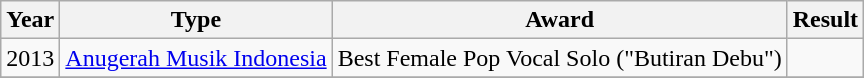<table class="wikitable">
<tr>
<th>Year</th>
<th>Type</th>
<th>Award</th>
<th>Result</th>
</tr>
<tr>
<td rowspan="1">2013</td>
<td rowspan="1"><a href='#'>Anugerah Musik Indonesia</a></td>
<td>Best Female Pop Vocal Solo ("Butiran Debu")</td>
<td></td>
</tr>
<tr>
</tr>
</table>
